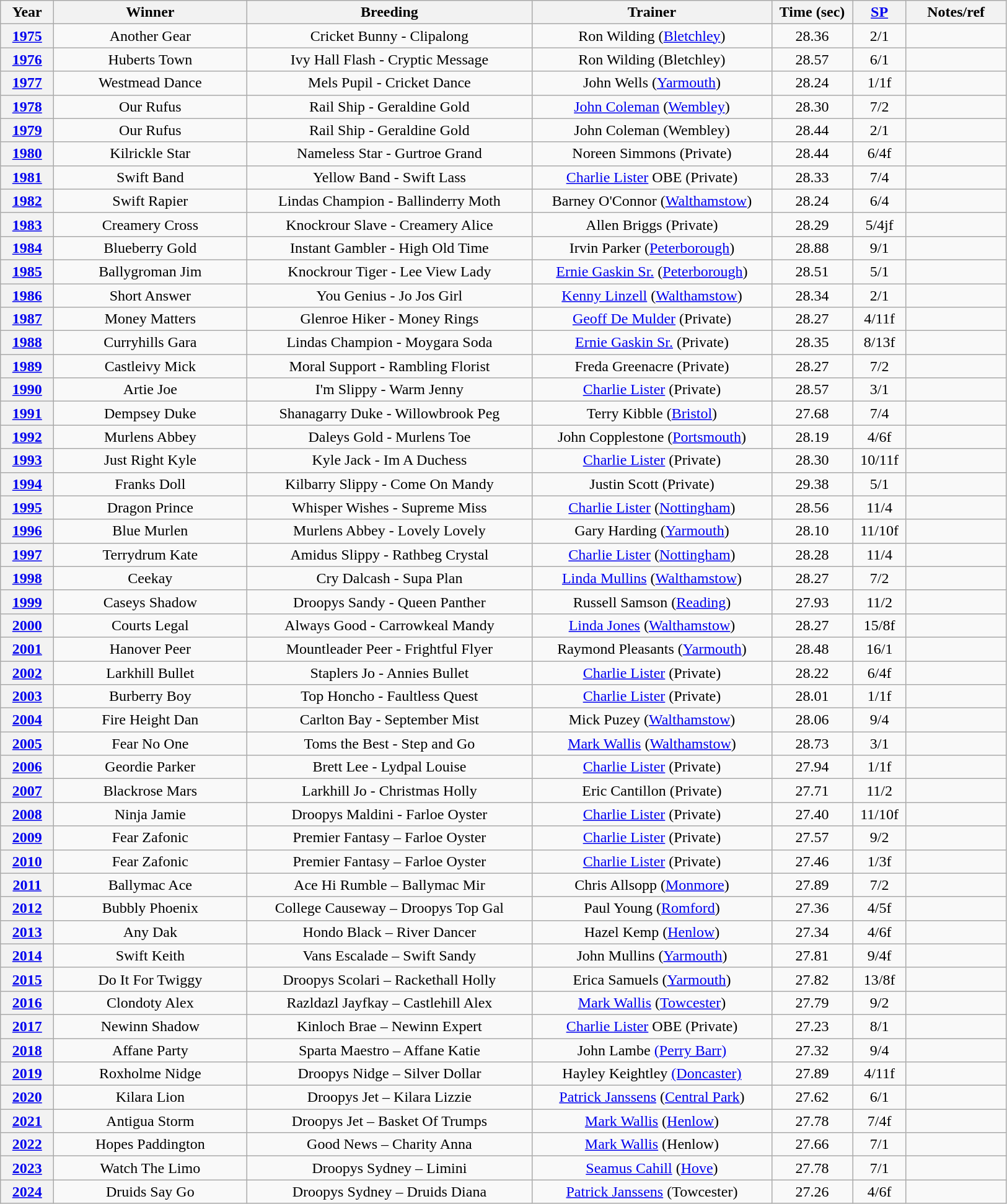<table class="wikitable" style="text-align:center">
<tr>
<th width=50>Year</th>
<th width=200>Winner</th>
<th width=300>Breeding</th>
<th width=250>Trainer</th>
<th width=80>Time (sec)</th>
<th width=50><a href='#'>SP</a></th>
<th width=100>Notes/ref</th>
</tr>
<tr>
<th><a href='#'>1975</a></th>
<td>Another Gear</td>
<td>Cricket Bunny - Clipalong</td>
<td>Ron Wilding (<a href='#'>Bletchley</a>)</td>
<td>28.36</td>
<td>2/1</td>
<td></td>
</tr>
<tr>
<th><a href='#'>1976</a></th>
<td>Huberts Town</td>
<td>Ivy Hall Flash - Cryptic Message</td>
<td>Ron Wilding (Bletchley)</td>
<td>28.57</td>
<td>6/1</td>
<td></td>
</tr>
<tr>
<th><a href='#'>1977</a></th>
<td>Westmead Dance</td>
<td>Mels Pupil - Cricket Dance</td>
<td>John Wells (<a href='#'>Yarmouth</a>)</td>
<td>28.24</td>
<td>1/1f</td>
<td></td>
</tr>
<tr>
<th><a href='#'>1978</a></th>
<td>Our Rufus</td>
<td>Rail Ship - Geraldine Gold</td>
<td><a href='#'>John Coleman</a> (<a href='#'>Wembley</a>)</td>
<td>28.30</td>
<td>7/2</td>
<td></td>
</tr>
<tr>
<th><a href='#'>1979</a></th>
<td>Our Rufus</td>
<td>Rail Ship - Geraldine Gold</td>
<td>John Coleman  (Wembley)</td>
<td>28.44</td>
<td>2/1</td>
<td></td>
</tr>
<tr>
<th><a href='#'>1980</a></th>
<td>Kilrickle Star</td>
<td>Nameless Star - Gurtroe Grand</td>
<td>Noreen Simmons (Private)</td>
<td>28.44</td>
<td>6/4f</td>
<td></td>
</tr>
<tr>
<th><a href='#'>1981</a></th>
<td>Swift Band</td>
<td>Yellow Band - Swift Lass</td>
<td><a href='#'>Charlie Lister</a> OBE (Private)</td>
<td>28.33</td>
<td>7/4</td>
<td></td>
</tr>
<tr>
<th><a href='#'>1982</a></th>
<td>Swift Rapier</td>
<td>Lindas Champion - Ballinderry Moth</td>
<td>Barney O'Connor (<a href='#'>Walthamstow</a>)</td>
<td>28.24</td>
<td>6/4</td>
<td></td>
</tr>
<tr>
<th><a href='#'>1983</a></th>
<td>Creamery Cross</td>
<td>Knockrour Slave - Creamery Alice</td>
<td>Allen Briggs (Private)</td>
<td>28.29</td>
<td>5/4jf</td>
<td></td>
</tr>
<tr>
<th><a href='#'>1984</a></th>
<td>Blueberry Gold</td>
<td>Instant Gambler - High Old Time</td>
<td>Irvin Parker (<a href='#'>Peterborough</a>)</td>
<td>28.88</td>
<td>9/1</td>
<td></td>
</tr>
<tr>
<th><a href='#'>1985</a></th>
<td>Ballygroman Jim</td>
<td>Knockrour Tiger - Lee View Lady</td>
<td><a href='#'>Ernie Gaskin Sr.</a> (<a href='#'>Peterborough</a>)</td>
<td>28.51</td>
<td>5/1</td>
<td></td>
</tr>
<tr>
<th><a href='#'>1986</a></th>
<td>Short Answer</td>
<td>You Genius - Jo Jos Girl</td>
<td><a href='#'>Kenny Linzell</a> (<a href='#'>Walthamstow</a>)</td>
<td>28.34</td>
<td>2/1</td>
<td></td>
</tr>
<tr>
<th><a href='#'>1987</a></th>
<td>Money Matters</td>
<td>Glenroe Hiker - Money Rings</td>
<td><a href='#'>Geoff De Mulder</a> (Private)</td>
<td>28.27</td>
<td>4/11f</td>
<td></td>
</tr>
<tr>
<th><a href='#'>1988</a></th>
<td>Curryhills Gara</td>
<td>Lindas Champion - Moygara Soda</td>
<td><a href='#'>Ernie Gaskin Sr.</a> (Private)</td>
<td>28.35</td>
<td>8/13f</td>
<td></td>
</tr>
<tr>
<th><a href='#'>1989</a></th>
<td>Castleivy Mick</td>
<td>Moral Support - Rambling Florist</td>
<td>Freda Greenacre (Private)</td>
<td>28.27</td>
<td>7/2</td>
<td></td>
</tr>
<tr>
<th><a href='#'>1990</a></th>
<td>Artie Joe</td>
<td>I'm Slippy - Warm Jenny</td>
<td><a href='#'>Charlie Lister</a> (Private)</td>
<td>28.57</td>
<td>3/1</td>
<td></td>
</tr>
<tr>
<th><a href='#'>1991</a></th>
<td>Dempsey Duke</td>
<td>Shanagarry Duke - Willowbrook Peg</td>
<td>Terry Kibble (<a href='#'>Bristol</a>)</td>
<td>27.68</td>
<td>7/4</td>
<td></td>
</tr>
<tr>
<th><a href='#'>1992</a></th>
<td>Murlens Abbey</td>
<td>Daleys Gold - Murlens Toe</td>
<td>John Copplestone (<a href='#'>Portsmouth</a>)</td>
<td>28.19</td>
<td>4/6f</td>
<td></td>
</tr>
<tr>
<th><a href='#'>1993</a></th>
<td>Just Right Kyle</td>
<td>Kyle Jack - Im A Duchess</td>
<td><a href='#'>Charlie Lister</a> (Private)</td>
<td>28.30</td>
<td>10/11f</td>
<td></td>
</tr>
<tr>
<th><a href='#'>1994</a></th>
<td>Franks Doll</td>
<td>Kilbarry Slippy - Come On Mandy</td>
<td>Justin Scott (Private)</td>
<td>29.38</td>
<td>5/1</td>
<td></td>
</tr>
<tr>
<th><a href='#'>1995</a></th>
<td>Dragon Prince</td>
<td>Whisper Wishes - Supreme Miss</td>
<td><a href='#'>Charlie Lister</a> (<a href='#'>Nottingham</a>)</td>
<td>28.56</td>
<td>11/4</td>
<td></td>
</tr>
<tr>
<th><a href='#'>1996</a></th>
<td>Blue Murlen</td>
<td>Murlens Abbey - Lovely Lovely</td>
<td>Gary Harding (<a href='#'>Yarmouth</a>)</td>
<td>28.10</td>
<td>11/10f</td>
<td></td>
</tr>
<tr>
<th><a href='#'>1997</a></th>
<td>Terrydrum Kate</td>
<td>Amidus Slippy - Rathbeg Crystal</td>
<td><a href='#'>Charlie Lister</a> (<a href='#'>Nottingham</a>)</td>
<td>28.28</td>
<td>11/4</td>
<td></td>
</tr>
<tr>
<th><a href='#'>1998</a></th>
<td>Ceekay</td>
<td>Cry Dalcash - Supa Plan</td>
<td><a href='#'>Linda Mullins</a> (<a href='#'>Walthamstow</a>)</td>
<td>28.27</td>
<td>7/2</td>
<td></td>
</tr>
<tr>
<th><a href='#'>1999</a></th>
<td>Caseys Shadow</td>
<td>Droopys Sandy - Queen Panther</td>
<td>Russell Samson (<a href='#'>Reading</a>)</td>
<td>27.93</td>
<td>11/2</td>
<td></td>
</tr>
<tr>
<th><a href='#'>2000</a></th>
<td>Courts Legal</td>
<td>Always Good - Carrowkeal Mandy</td>
<td><a href='#'>Linda Jones</a> (<a href='#'>Walthamstow</a>)</td>
<td>28.27</td>
<td>15/8f</td>
<td></td>
</tr>
<tr>
<th><a href='#'>2001</a></th>
<td>Hanover Peer</td>
<td>Mountleader Peer - Frightful Flyer</td>
<td>Raymond Pleasants (<a href='#'>Yarmouth</a>)</td>
<td>28.48</td>
<td>16/1</td>
<td></td>
</tr>
<tr>
<th><a href='#'>2002</a></th>
<td>Larkhill Bullet</td>
<td>Staplers Jo - Annies Bullet</td>
<td><a href='#'>Charlie Lister</a> (Private)</td>
<td>28.22</td>
<td>6/4f</td>
<td></td>
</tr>
<tr>
<th><a href='#'>2003</a></th>
<td>Burberry Boy</td>
<td>Top Honcho - Faultless Quest</td>
<td><a href='#'>Charlie Lister</a> (Private)</td>
<td>28.01</td>
<td>1/1f</td>
<td></td>
</tr>
<tr>
<th><a href='#'>2004</a></th>
<td>Fire Height Dan</td>
<td>Carlton Bay - September Mist</td>
<td>Mick Puzey (<a href='#'>Walthamstow</a>)</td>
<td>28.06</td>
<td>9/4</td>
<td></td>
</tr>
<tr>
<th><a href='#'>2005</a></th>
<td>Fear No One</td>
<td>Toms the Best - Step and Go</td>
<td><a href='#'>Mark Wallis</a> (<a href='#'>Walthamstow</a>)</td>
<td>28.73</td>
<td>3/1</td>
<td></td>
</tr>
<tr>
<th><a href='#'>2006</a></th>
<td>Geordie Parker</td>
<td>Brett Lee - Lydpal Louise</td>
<td><a href='#'>Charlie Lister</a> (Private)</td>
<td>27.94</td>
<td>1/1f</td>
<td></td>
</tr>
<tr>
<th><a href='#'>2007</a></th>
<td>Blackrose Mars</td>
<td>Larkhill Jo - Christmas Holly</td>
<td>Eric Cantillon (Private)</td>
<td>27.71</td>
<td>11/2</td>
<td></td>
</tr>
<tr>
<th><a href='#'>2008</a></th>
<td>Ninja Jamie</td>
<td>Droopys Maldini - Farloe Oyster</td>
<td><a href='#'>Charlie Lister</a> (Private)</td>
<td>27.40</td>
<td>11/10f</td>
<td></td>
</tr>
<tr>
<th><a href='#'>2009</a></th>
<td>Fear Zafonic</td>
<td>Premier Fantasy – Farloe Oyster</td>
<td><a href='#'>Charlie Lister</a> (Private)</td>
<td>27.57</td>
<td>9/2</td>
<td></td>
</tr>
<tr>
<th><a href='#'>2010</a></th>
<td>Fear Zafonic</td>
<td>Premier Fantasy – Farloe Oyster</td>
<td><a href='#'>Charlie Lister</a> (Private)</td>
<td>27.46</td>
<td>1/3f</td>
<td></td>
</tr>
<tr>
<th><a href='#'>2011</a></th>
<td>Ballymac Ace</td>
<td>Ace Hi Rumble – Ballymac Mir</td>
<td>Chris Allsopp (<a href='#'>Monmore</a>)</td>
<td>27.89</td>
<td>7/2</td>
<td></td>
</tr>
<tr>
<th><a href='#'>2012</a></th>
<td>Bubbly Phoenix</td>
<td>College Causeway – Droopys Top Gal</td>
<td>Paul Young (<a href='#'>Romford</a>)</td>
<td>27.36</td>
<td>4/5f</td>
<td></td>
</tr>
<tr>
<th><a href='#'>2013</a></th>
<td>Any Dak</td>
<td>Hondo Black – River Dancer</td>
<td>Hazel Kemp (<a href='#'>Henlow</a>)</td>
<td>27.34</td>
<td>4/6f</td>
<td></td>
</tr>
<tr>
<th><a href='#'>2014</a></th>
<td>Swift Keith</td>
<td>Vans Escalade – Swift Sandy</td>
<td>John Mullins (<a href='#'>Yarmouth</a>)</td>
<td>27.81</td>
<td>9/4f</td>
<td></td>
</tr>
<tr>
<th><a href='#'>2015</a></th>
<td>Do It For Twiggy</td>
<td>Droopys Scolari – Rackethall Holly</td>
<td>Erica Samuels (<a href='#'>Yarmouth</a>)</td>
<td>27.82</td>
<td>13/8f</td>
<td></td>
</tr>
<tr>
<th><a href='#'>2016</a></th>
<td>Clondoty Alex</td>
<td>Razldazl Jayfkay – Castlehill Alex</td>
<td><a href='#'>Mark Wallis</a> (<a href='#'>Towcester</a>)</td>
<td>27.79</td>
<td>9/2</td>
<td></td>
</tr>
<tr>
<th><a href='#'>2017</a></th>
<td>Newinn Shadow</td>
<td>Kinloch Brae – Newinn Expert</td>
<td><a href='#'>Charlie Lister</a> OBE (Private)</td>
<td>27.23</td>
<td>8/1</td>
<td></td>
</tr>
<tr>
<th><a href='#'>2018</a></th>
<td>Affane Party</td>
<td>Sparta Maestro – Affane Katie</td>
<td>John Lambe <a href='#'>(Perry Barr)</a></td>
<td>27.32</td>
<td>9/4</td>
<td></td>
</tr>
<tr>
<th><a href='#'>2019</a></th>
<td>Roxholme Nidge</td>
<td>Droopys Nidge – Silver Dollar</td>
<td>Hayley Keightley <a href='#'>(Doncaster)</a></td>
<td>27.89</td>
<td>4/11f</td>
<td></td>
</tr>
<tr>
<th><a href='#'>2020</a></th>
<td>Kilara Lion</td>
<td>Droopys Jet – Kilara Lizzie</td>
<td><a href='#'>Patrick Janssens</a> (<a href='#'>Central Park</a>)</td>
<td>27.62</td>
<td>6/1</td>
<td></td>
</tr>
<tr>
<th><a href='#'>2021</a></th>
<td>Antigua Storm</td>
<td>Droopys Jet – Basket Of Trumps</td>
<td><a href='#'>Mark Wallis</a> (<a href='#'>Henlow</a>)</td>
<td>27.78</td>
<td>7/4f</td>
<td></td>
</tr>
<tr>
<th><a href='#'>2022</a></th>
<td>Hopes Paddington</td>
<td>Good News – Charity Anna</td>
<td><a href='#'>Mark Wallis</a> (Henlow)</td>
<td>27.66</td>
<td>7/1</td>
<td></td>
</tr>
<tr>
<th><a href='#'>2023</a></th>
<td>Watch The Limo</td>
<td>Droopys Sydney – Limini</td>
<td><a href='#'>Seamus Cahill</a> (<a href='#'>Hove</a>)</td>
<td>27.78</td>
<td>7/1</td>
<td></td>
</tr>
<tr>
<th><a href='#'>2024</a></th>
<td>Druids Say Go</td>
<td>Droopys Sydney – Druids Diana</td>
<td><a href='#'>Patrick Janssens</a> (Towcester)</td>
<td>27.26</td>
<td>4/6f</td>
<td></td>
</tr>
</table>
